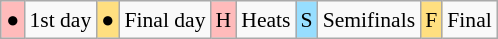<table class="wikitable" style="margin:0.5em auto; font-size:90%; line-height:1.25em; text-align:center;">
<tr>
<td bgcolor="#FFBBBB" align=center>●</td>
<td>1st day</td>
<td bgcolor="#FFDF80" align=center>●</td>
<td>Final day</td>
<td bgcolor="#FFBBBB" align=center>H</td>
<td>Heats</td>
<td bgcolor="#97DEFF" align=center>S</td>
<td>Semifinals</td>
<td bgcolor="#FFDF80" align=center>F</td>
<td>Final</td>
</tr>
</table>
